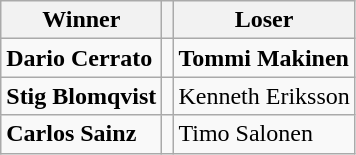<table class="wikitable">
<tr>
<th>Winner</th>
<th></th>
<th>Loser</th>
</tr>
<tr>
<td> <strong>Dario Cerrato</strong></td>
<td></td>
<td> <strong>Tommi Makinen</strong></td>
</tr>
<tr>
<td> <strong>Stig Blomqvist</strong></td>
<td></td>
<td> Kenneth Eriksson</td>
</tr>
<tr>
<td> <strong>Carlos Sainz</strong></td>
<td></td>
<td> Timo Salonen</td>
</tr>
</table>
